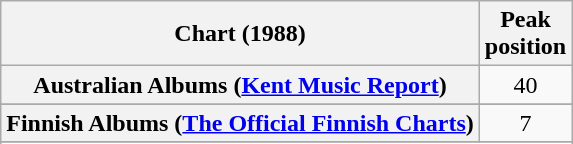<table class="wikitable sortable plainrowheaders" style="text-align:center">
<tr>
<th scope="col">Chart (1988)</th>
<th scope="col">Peak<br>position</th>
</tr>
<tr>
<th scope="row">Australian Albums (<a href='#'>Kent Music Report</a>)</th>
<td align="center">40</td>
</tr>
<tr>
</tr>
<tr>
<th scope="row">Finnish Albums (<a href='#'>The Official Finnish Charts</a>)</th>
<td align="center">7</td>
</tr>
<tr>
</tr>
<tr>
</tr>
<tr>
</tr>
<tr>
</tr>
<tr>
</tr>
</table>
